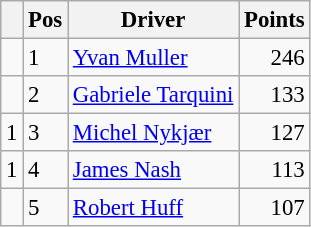<table class="wikitable" style="font-size: 95%;">
<tr>
<th></th>
<th>Pos</th>
<th>Driver</th>
<th>Points</th>
</tr>
<tr>
<td align="left"></td>
<td>1</td>
<td> <a href='#'>Yvan Muller</a></td>
<td align="right">246</td>
</tr>
<tr>
<td align="left"></td>
<td>2</td>
<td> <a href='#'>Gabriele Tarquini</a></td>
<td align="right">133</td>
</tr>
<tr>
<td align="left"> 1</td>
<td>3</td>
<td> <a href='#'>Michel Nykjær</a></td>
<td align="right">127</td>
</tr>
<tr>
<td align="left"> 1</td>
<td>4</td>
<td> <a href='#'>James Nash</a></td>
<td align="right">113</td>
</tr>
<tr>
<td align="left"></td>
<td>5</td>
<td> <a href='#'>Robert Huff</a></td>
<td align="right">107</td>
</tr>
</table>
